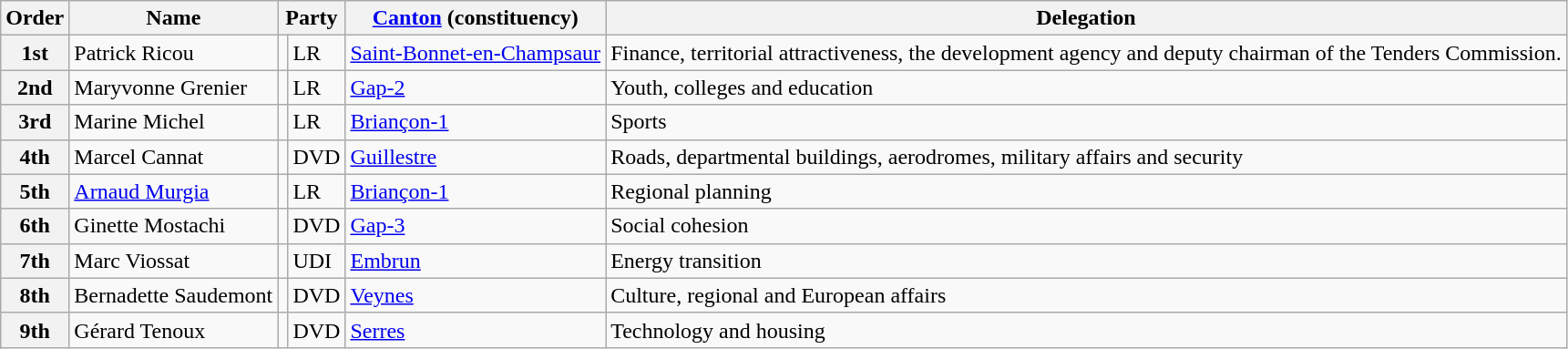<table class="wikitable">
<tr>
<th>Order</th>
<th>Name</th>
<th colspan="2">Party</th>
<th><a href='#'>Canton</a> (constituency)</th>
<th>Delegation</th>
</tr>
<tr>
<th>1st</th>
<td>Patrick Ricou</td>
<td></td>
<td>LR</td>
<td><a href='#'>Saint-Bonnet-en-Champsaur</a></td>
<td>Finance, territorial attractiveness, the development agency and deputy chairman of the Tenders Commission.</td>
</tr>
<tr>
<th>2nd</th>
<td>Maryvonne Grenier</td>
<td></td>
<td>LR</td>
<td><a href='#'>Gap-2</a></td>
<td>Youth, colleges and education</td>
</tr>
<tr>
<th>3rd</th>
<td>Marine Michel</td>
<td></td>
<td>LR</td>
<td><a href='#'>Briançon-1</a></td>
<td>Sports</td>
</tr>
<tr>
<th>4th</th>
<td>Marcel Cannat</td>
<td></td>
<td>DVD</td>
<td><a href='#'>Guillestre</a></td>
<td>Roads, departmental buildings, aerodromes, military affairs and security</td>
</tr>
<tr>
<th>5th</th>
<td><a href='#'>Arnaud Murgia</a></td>
<td></td>
<td>LR</td>
<td><a href='#'>Briançon-1</a></td>
<td>Regional planning</td>
</tr>
<tr>
<th>6th</th>
<td>Ginette Mostachi</td>
<td></td>
<td>DVD</td>
<td><a href='#'>Gap-3</a></td>
<td>Social cohesion</td>
</tr>
<tr>
<th>7th</th>
<td>Marc Viossat</td>
<td></td>
<td>UDI</td>
<td><a href='#'>Embrun</a></td>
<td>Energy transition</td>
</tr>
<tr>
<th>8th</th>
<td>Bernadette Saudemont</td>
<td></td>
<td>DVD</td>
<td><a href='#'>Veynes</a></td>
<td>Culture, regional and European affairs</td>
</tr>
<tr>
<th>9th</th>
<td>Gérard Tenoux</td>
<td></td>
<td>DVD</td>
<td><a href='#'>Serres</a></td>
<td>Technology and housing</td>
</tr>
</table>
